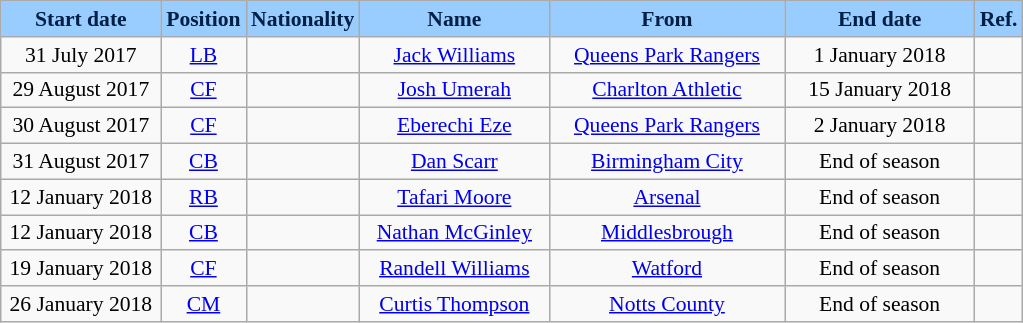<table class="wikitable"  style="text-align:center; font-size:90%; ">
<tr>
<th style="background:#99CCFF; color:#001F44; width:100px;">Start date</th>
<th style="background:#99CCFF; color:#001F44; width:50px;">Position</th>
<th style="background:#99CCFF; color:#001F44; width:50px;">Nationality</th>
<th style="background:#99CCFF; color:#001F44; width:120px;">Name</th>
<th style="background:#99CCFF; color:#001F44; width:150px;">From</th>
<th style="background:#99CCFF; color:#001F44; width:120px;">End date</th>
<th style="background:#99CCFF; color:#001F44; width:25px;">Ref.</th>
</tr>
<tr>
<td>31 July 2017</td>
<td><a href='#'>LB</a></td>
<td></td>
<td><a href='#'>Jack Williams</a></td>
<td><a href='#'>Queens Park Rangers</a></td>
<td>1 January 2018</td>
<td></td>
</tr>
<tr>
<td>29 August 2017</td>
<td><a href='#'>CF</a></td>
<td></td>
<td><a href='#'>Josh Umerah</a></td>
<td><a href='#'>Charlton Athletic</a></td>
<td>15 January 2018</td>
<td></td>
</tr>
<tr>
<td>30 August 2017</td>
<td><a href='#'>CF</a></td>
<td></td>
<td><a href='#'>Eberechi Eze</a></td>
<td><a href='#'>Queens Park Rangers</a></td>
<td>2 January 2018</td>
<td></td>
</tr>
<tr>
<td>31 August 2017</td>
<td><a href='#'>CB</a></td>
<td></td>
<td><a href='#'>Dan Scarr</a></td>
<td><a href='#'>Birmingham City</a></td>
<td>End of season</td>
<td></td>
</tr>
<tr>
<td>12 January 2018</td>
<td><a href='#'>RB</a></td>
<td></td>
<td><a href='#'>Tafari Moore</a></td>
<td><a href='#'>Arsenal</a></td>
<td>End of season</td>
<td></td>
</tr>
<tr>
<td>12 January 2018</td>
<td><a href='#'>CB</a></td>
<td></td>
<td><a href='#'>Nathan McGinley</a></td>
<td><a href='#'>Middlesbrough</a></td>
<td>End of season</td>
<td></td>
</tr>
<tr>
<td>19 January 2018</td>
<td><a href='#'>CF</a></td>
<td></td>
<td><a href='#'>Randell Williams</a></td>
<td><a href='#'>Watford</a></td>
<td>End of season</td>
<td></td>
</tr>
<tr>
<td>26 January 2018</td>
<td><a href='#'>CM</a></td>
<td></td>
<td><a href='#'>Curtis Thompson</a></td>
<td><a href='#'>Notts County</a></td>
<td>End of season</td>
<td></td>
</tr>
</table>
